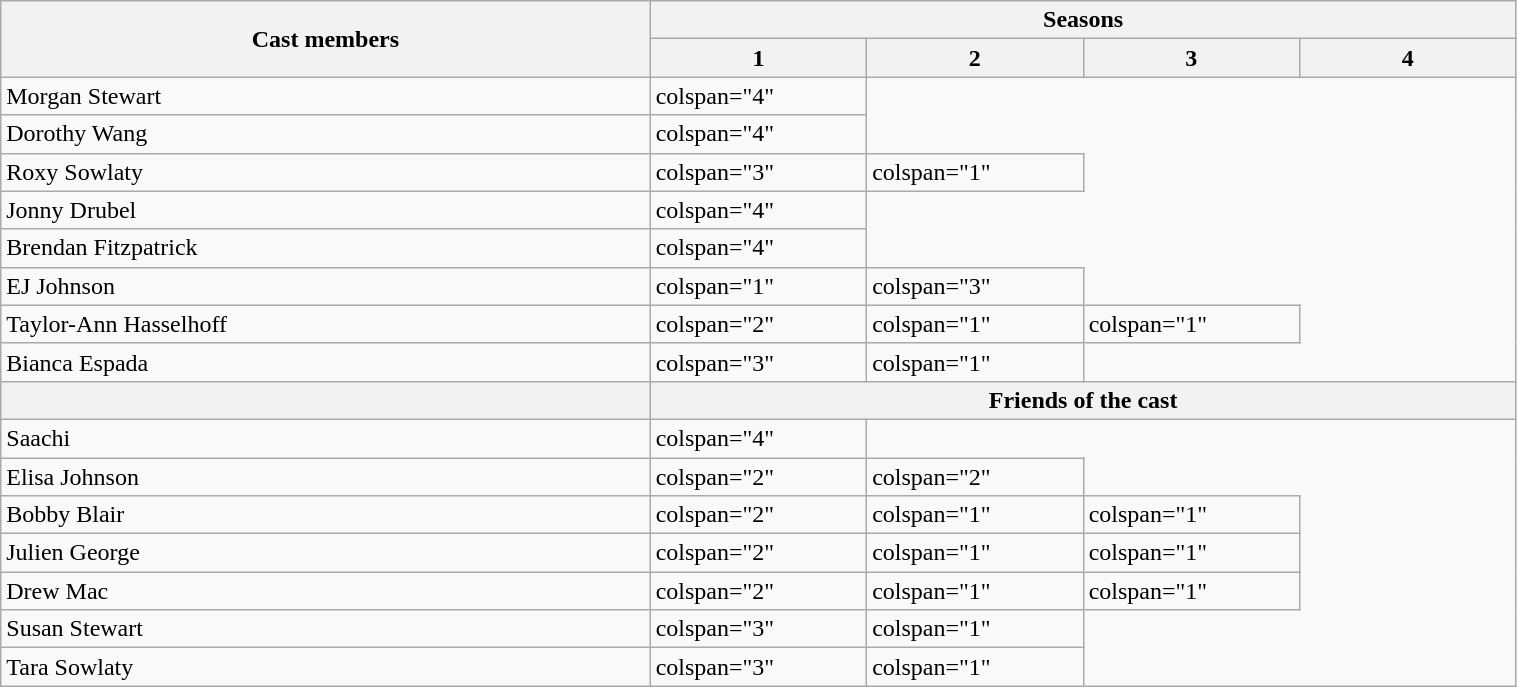<table class="wikitable plainrowheaders" style="width:80%;">
<tr>
<th scope="col" rowspan="2" style="width:30%;">Cast members</th>
<th colspan="5" scope="col">Seasons</th>
</tr>
<tr>
<th scope="col" style="width:10%;">1</th>
<th scope="col" style="width:10%;">2</th>
<th scope="col" style="width:10%;">3</th>
<th scope="col" style="width:10%;">4</th>
</tr>
<tr>
<td>Morgan Stewart</td>
<td>colspan="4" </td>
</tr>
<tr>
<td>Dorothy Wang</td>
<td>colspan="4" </td>
</tr>
<tr>
<td>Roxy Sowlaty</td>
<td>colspan="3" </td>
<td>colspan="1" </td>
</tr>
<tr>
<td>Jonny Drubel</td>
<td>colspan="4" </td>
</tr>
<tr>
<td>Brendan Fitzpatrick</td>
<td>colspan="4" </td>
</tr>
<tr>
<td>EJ Johnson</td>
<td>colspan="1" </td>
<td>colspan="3" </td>
</tr>
<tr>
<td nowrap>Taylor-Ann Hasselhoff</td>
<td>colspan="2" </td>
<td>colspan="1" </td>
<td>colspan="1" </td>
</tr>
<tr>
<td>Bianca Espada</td>
<td>colspan="3" </td>
<td>colspan="1" </td>
</tr>
<tr>
<th rowspan="1" style="width:15%"></th>
<th colspan="5">Friends of the cast</th>
</tr>
<tr>
<td>Saachi</td>
<td>colspan="4" </td>
</tr>
<tr>
<td>Elisa Johnson</td>
<td>colspan="2" </td>
<td>colspan="2" </td>
</tr>
<tr>
<td>Bobby Blair</td>
<td>colspan="2" </td>
<td>colspan="1" </td>
<td>colspan="1" </td>
</tr>
<tr>
<td>Julien George</td>
<td>colspan="2" </td>
<td>colspan="1" </td>
<td>colspan="1" </td>
</tr>
<tr>
<td>Drew Mac</td>
<td>colspan="2" </td>
<td>colspan="1" </td>
<td>colspan="1" </td>
</tr>
<tr>
<td>Susan Stewart</td>
<td>colspan="3" </td>
<td>colspan="1" </td>
</tr>
<tr>
<td>Tara Sowlaty</td>
<td>colspan="3" </td>
<td>colspan="1" </td>
</tr>
</table>
